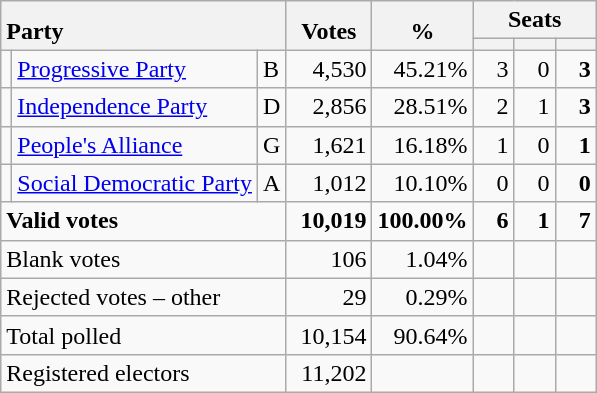<table class="wikitable" border="1" style="text-align:right;">
<tr>
<th style="text-align:left;" valign=bottom rowspan=2 colspan=3>Party</th>
<th align=center valign=bottom rowspan=2 width="50">Votes</th>
<th align=center valign=bottom rowspan=2 width="50">%</th>
<th colspan=3>Seats</th>
</tr>
<tr>
<th align=center valign=bottom width="20"><small></small></th>
<th align=center valign=bottom width="20"><small><a href='#'></a></small></th>
<th align=center valign=bottom width="20"><small></small></th>
</tr>
<tr>
<td></td>
<td align=left><a href='#'>Progressive Party</a></td>
<td align=left>B</td>
<td>4,530</td>
<td>45.21%</td>
<td>3</td>
<td>0</td>
<td><strong>3</strong></td>
</tr>
<tr>
<td></td>
<td align=left><a href='#'>Independence Party</a></td>
<td align=left>D</td>
<td>2,856</td>
<td>28.51%</td>
<td>2</td>
<td>1</td>
<td><strong>3</strong></td>
</tr>
<tr>
<td></td>
<td align=left><a href='#'>People's Alliance</a></td>
<td align=left>G</td>
<td>1,621</td>
<td>16.18%</td>
<td>1</td>
<td>0</td>
<td><strong>1</strong></td>
</tr>
<tr>
<td></td>
<td align=left><a href='#'>Social Democratic Party</a></td>
<td align=left>A</td>
<td>1,012</td>
<td>10.10%</td>
<td>0</td>
<td>0</td>
<td><strong>0</strong></td>
</tr>
<tr style="font-weight:bold">
<td align=left colspan=3>Valid votes</td>
<td>10,019</td>
<td>100.00%</td>
<td>6</td>
<td>1</td>
<td>7</td>
</tr>
<tr>
<td align=left colspan=3>Blank votes</td>
<td>106</td>
<td>1.04%</td>
<td></td>
<td></td>
<td></td>
</tr>
<tr>
<td align=left colspan=3>Rejected votes – other</td>
<td>29</td>
<td>0.29%</td>
<td></td>
<td></td>
<td></td>
</tr>
<tr>
<td align=left colspan=3>Total polled</td>
<td>10,154</td>
<td>90.64%</td>
<td></td>
<td></td>
<td></td>
</tr>
<tr>
<td align=left colspan=3>Registered electors</td>
<td>11,202</td>
<td></td>
<td></td>
<td></td>
<td></td>
</tr>
</table>
